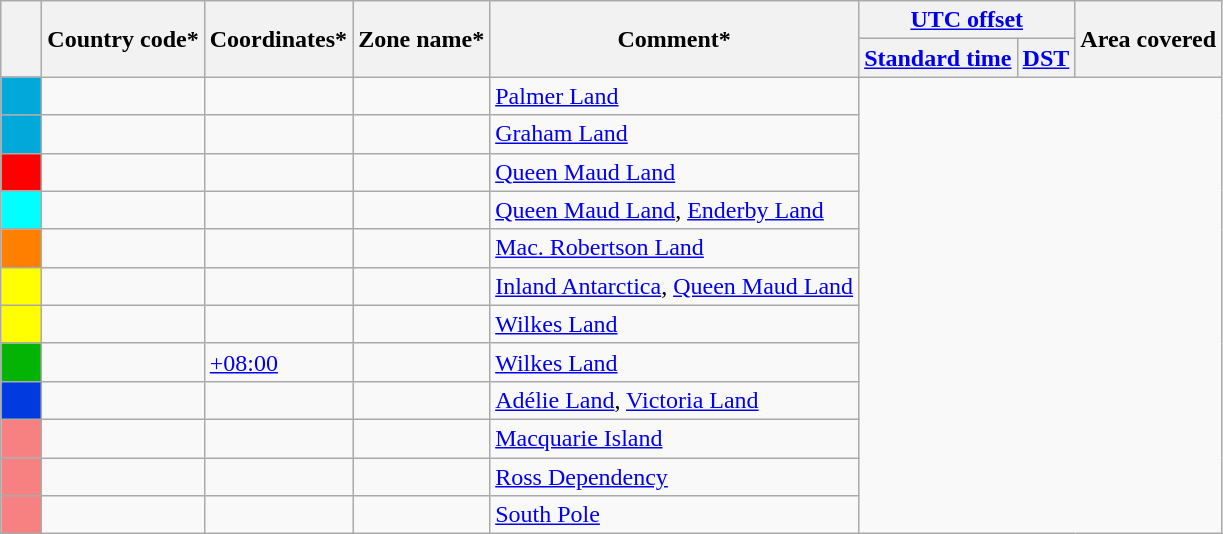<table class="wikitable">
<tr>
<th rowspan="2" style="width:20px;"> </th>
<th rowspan="2">Country code*</th>
<th rowspan="2">Coordinates*</th>
<th rowspan="2">Zone name*</th>
<th rowspan="2">Comment*</th>
<th colspan="2"><a href='#'>UTC offset</a></th>
<th rowspan="2">Area covered</th>
</tr>
<tr>
<th><a href='#'>Standard time</a></th>
<th><a href='#'>DST</a></th>
</tr>
<tr>
<td style="background:#01A9DB;"></td>
<td></td>
<td></td>
<td></td>
<td><a href='#'>Palmer Land</a></td>
</tr>
<tr>
<td style="background:#01A9DB;"></td>
<td></td>
<td></td>
<td></td>
<td><a href='#'>Graham Land</a></td>
</tr>
<tr>
<td style="background:#f00;"></td>
<td></td>
<td></td>
<td></td>
<td><a href='#'>Queen Maud Land</a></td>
</tr>
<tr>
<td style="background:#0ff;"></td>
<td></td>
<td></td>
<td></td>
<td><a href='#'>Queen Maud Land</a>, <a href='#'>Enderby Land</a></td>
</tr>
<tr>
<td style="background:#FF8000;"></td>
<td></td>
<td></td>
<td></td>
<td><a href='#'>Mac. Robertson Land</a></td>
</tr>
<tr>
<td style="background:#ff0;"></td>
<td></td>
<td></td>
<td></td>
<td><a href='#'>Inland Antarctica</a>, <a href='#'>Queen Maud Land</a></td>
</tr>
<tr>
<td style="background:#ff0;"></td>
<td></td>
<td></td>
<td></td>
<td><a href='#'>Wilkes Land</a></td>
</tr>
<tr>
<td style="background:#04B404;"></td>
<td></td>
<td><a href='#'>+08:00</a></td>
<td></td>
<td><a href='#'>Wilkes Land</a></td>
</tr>
<tr>
<td style="background:#013ADF;"></td>
<td></td>
<td></td>
<td></td>
<td><a href='#'>Adélie Land</a>, <a href='#'>Victoria Land</a></td>
</tr>
<tr>
<td style="background:#F78181;"></td>
<td></td>
<td></td>
<td></td>
<td><a href='#'>Macquarie Island</a></td>
</tr>
<tr>
<td style="background:#F78181;"></td>
<td></td>
<td></td>
<td></td>
<td><a href='#'>Ross Dependency</a></td>
</tr>
<tr>
<td style="background:#F78181;"></td>
<td></td>
<td></td>
<td></td>
<td><a href='#'>South Pole</a></td>
</tr>
</table>
